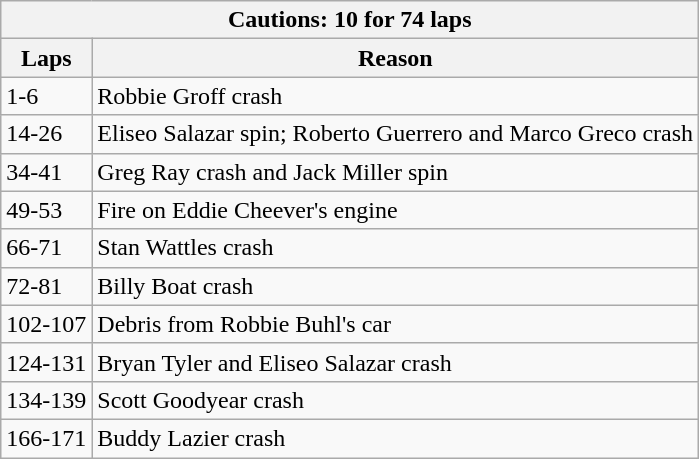<table class="wikitable">
<tr>
<th colspan=2>Cautions: 10 for 74 laps</th>
</tr>
<tr>
<th>Laps</th>
<th>Reason</th>
</tr>
<tr>
<td>1-6</td>
<td>Robbie Groff crash</td>
</tr>
<tr>
<td>14-26</td>
<td>Eliseo Salazar spin; Roberto Guerrero and Marco Greco crash</td>
</tr>
<tr>
<td>34-41</td>
<td>Greg Ray crash and Jack Miller spin</td>
</tr>
<tr>
<td>49-53</td>
<td>Fire on Eddie Cheever's engine</td>
</tr>
<tr>
<td>66-71</td>
<td>Stan Wattles crash</td>
</tr>
<tr>
<td>72-81</td>
<td>Billy Boat crash</td>
</tr>
<tr>
<td>102-107</td>
<td>Debris from Robbie Buhl's car</td>
</tr>
<tr>
<td>124-131</td>
<td>Bryan Tyler and Eliseo Salazar crash</td>
</tr>
<tr>
<td>134-139</td>
<td>Scott Goodyear crash</td>
</tr>
<tr>
<td>166-171</td>
<td>Buddy Lazier crash</td>
</tr>
</table>
